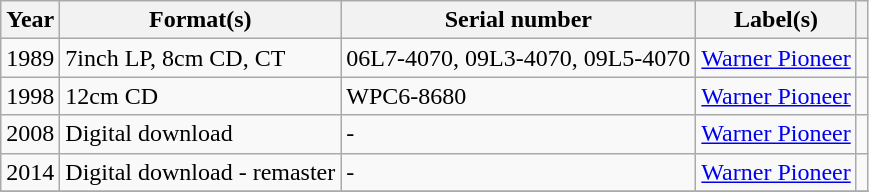<table class="wikitable sortable plainrowheaders">
<tr>
<th scope="col">Year</th>
<th scope="col">Format(s)</th>
<th scope="col">Serial number</th>
<th scope="col">Label(s)</th>
<th scope="col"></th>
</tr>
<tr>
<td>1989</td>
<td>7inch LP, 8cm CD, CT</td>
<td>06L7-4070, 09L3-4070, 09L5-4070</td>
<td><a href='#'>Warner Pioneer</a></td>
<td></td>
</tr>
<tr>
<td>1998</td>
<td>12cm CD</td>
<td>WPC6-8680</td>
<td><a href='#'>Warner Pioneer</a></td>
<td></td>
</tr>
<tr>
<td>2008</td>
<td>Digital download</td>
<td>-</td>
<td><a href='#'>Warner Pioneer</a></td>
<td></td>
</tr>
<tr>
<td>2014</td>
<td>Digital download - remaster</td>
<td>-</td>
<td><a href='#'>Warner Pioneer</a></td>
<td></td>
</tr>
<tr>
</tr>
</table>
